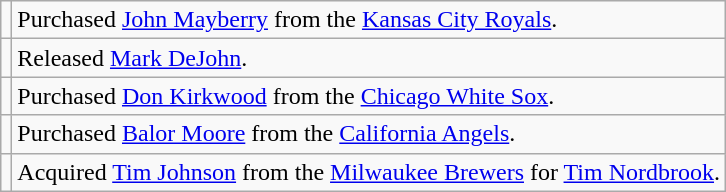<table class="wikitable">
<tr>
<td></td>
<td>Purchased <a href='#'>John Mayberry</a> from the <a href='#'>Kansas City Royals</a>.</td>
</tr>
<tr>
<td></td>
<td>Released <a href='#'>Mark DeJohn</a>.</td>
</tr>
<tr>
<td></td>
<td>Purchased <a href='#'>Don Kirkwood</a> from the <a href='#'>Chicago White Sox</a>.</td>
</tr>
<tr>
<td></td>
<td>Purchased <a href='#'>Balor Moore</a> from the <a href='#'>California Angels</a>.</td>
</tr>
<tr>
<td></td>
<td>Acquired <a href='#'>Tim Johnson</a> from the <a href='#'>Milwaukee Brewers</a> for <a href='#'>Tim Nordbrook</a>.</td>
</tr>
</table>
